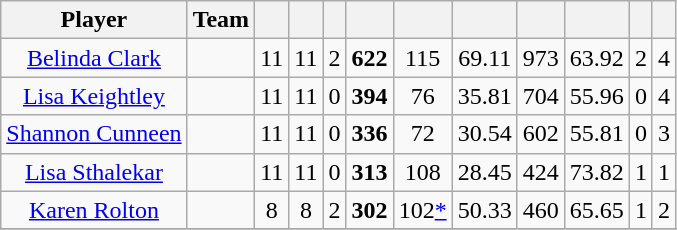<table class="wikitable sortable" style="text-align:center">
<tr>
<th class="unsortable">Player</th>
<th>Team</th>
<th></th>
<th></th>
<th></th>
<th></th>
<th></th>
<th></th>
<th></th>
<th></th>
<th></th>
<th></th>
</tr>
<tr>
<td><a href='#'>Belinda Clark</a></td>
<td style="text-align:left;"></td>
<td>11</td>
<td>11</td>
<td>2</td>
<td><strong>622</strong></td>
<td>115</td>
<td>69.11</td>
<td>973</td>
<td>63.92</td>
<td>2</td>
<td>4</td>
</tr>
<tr>
<td><a href='#'>Lisa Keightley</a></td>
<td style="text-align:left;"></td>
<td>11</td>
<td>11</td>
<td>0</td>
<td><strong>394</strong></td>
<td>76</td>
<td>35.81</td>
<td>704</td>
<td>55.96</td>
<td>0</td>
<td>4</td>
</tr>
<tr>
<td><a href='#'>Shannon Cunneen</a></td>
<td style="text-align:left;"></td>
<td>11</td>
<td>11</td>
<td>0</td>
<td><strong>336</strong></td>
<td>72</td>
<td>30.54</td>
<td>602</td>
<td>55.81</td>
<td>0</td>
<td>3</td>
</tr>
<tr>
<td><a href='#'>Lisa Sthalekar</a></td>
<td style="text-align:left;"></td>
<td>11</td>
<td>11</td>
<td>0</td>
<td><strong>313</strong></td>
<td>108</td>
<td>28.45</td>
<td>424</td>
<td>73.82</td>
<td>1</td>
<td>1</td>
</tr>
<tr>
<td><a href='#'>Karen Rolton</a></td>
<td style="text-align:left;"></td>
<td>8</td>
<td>8</td>
<td>2</td>
<td><strong>302</strong></td>
<td>102<a href='#'>*</a></td>
<td>50.33</td>
<td>460</td>
<td>65.65</td>
<td>1</td>
<td>2</td>
</tr>
<tr>
</tr>
</table>
